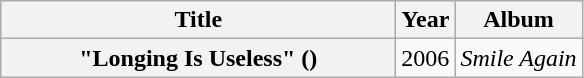<table class="wikitable plainrowheaders" style="text-align:center;" border="1">
<tr>
<th scope="col" style="width:16em;">Title</th>
<th scope="col">Year</th>
<th scope="col">Album</th>
</tr>
<tr>
<th scope="row">"Longing Is Useless" ()</th>
<td>2006</td>
<td><em>Smile Again</em></td>
</tr>
</table>
